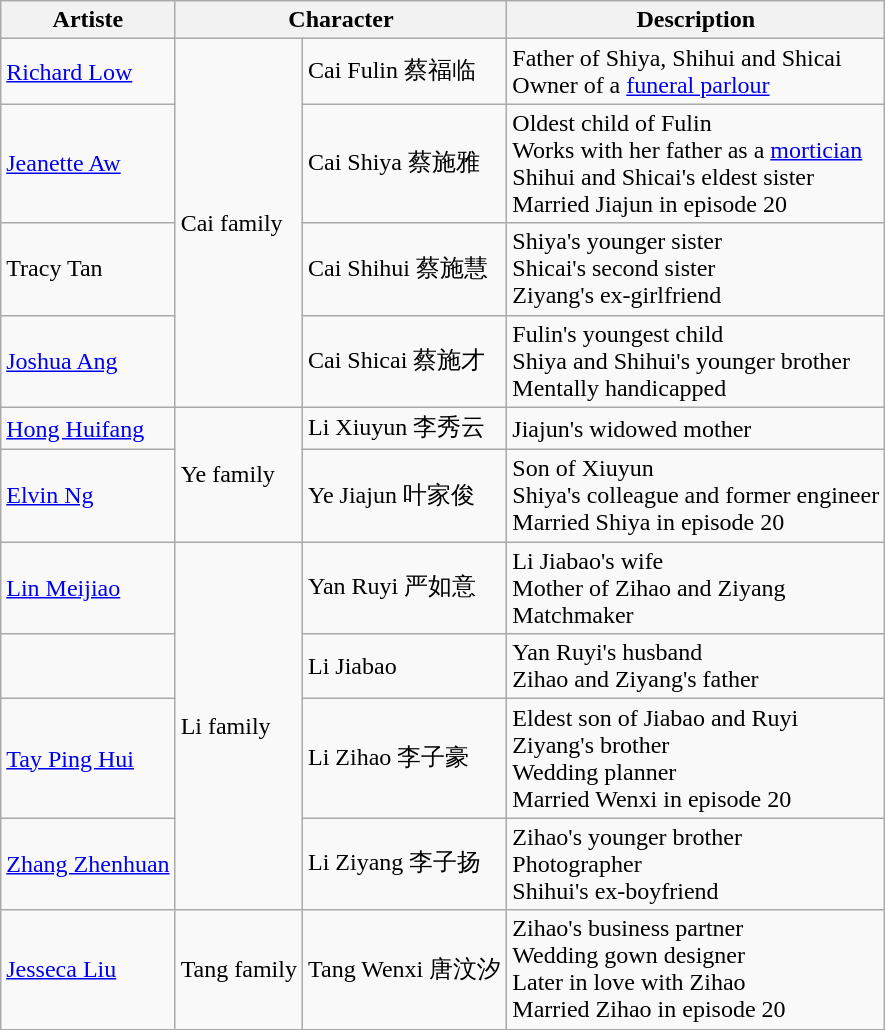<table class="wikitable">
<tr>
<th>Artiste</th>
<th colspan="2">Character</th>
<th>Description</th>
</tr>
<tr>
<td><a href='#'>Richard Low</a></td>
<td rowspan="4">Cai family</td>
<td>Cai Fulin 蔡福临</td>
<td>Father of Shiya, Shihui and Shicai<br>Owner of a <a href='#'>funeral parlour</a></td>
</tr>
<tr>
<td><a href='#'>Jeanette Aw</a></td>
<td>Cai Shiya 蔡施雅</td>
<td>Oldest child of Fulin<br>Works with her father as a <a href='#'>mortician</a> <br> Shihui and Shicai's eldest sister <br> Married Jiajun in episode 20</td>
</tr>
<tr>
<td>Tracy Tan</td>
<td>Cai Shihui 蔡施慧</td>
<td>Shiya's younger sister <br> Shicai's second sister <br> Ziyang's ex-girlfriend</td>
</tr>
<tr>
<td><a href='#'>Joshua Ang</a></td>
<td>Cai Shicai 蔡施才</td>
<td>Fulin's youngest child<br>Shiya and Shihui's younger brother<br>Mentally handicapped</td>
</tr>
<tr>
<td><a href='#'>Hong Huifang</a></td>
<td rowspan="2">Ye family</td>
<td>Li Xiuyun 李秀云</td>
<td>Jiajun's widowed mother</td>
</tr>
<tr>
<td><a href='#'>Elvin Ng</a></td>
<td>Ye Jiajun 叶家俊</td>
<td>Son of Xiuyun<br>Shiya's colleague and former engineer <br> Married Shiya in episode 20</td>
</tr>
<tr>
<td><a href='#'>Lin Meijiao</a></td>
<td rowspan="4">Li family</td>
<td>Yan Ruyi 严如意</td>
<td>Li Jiabao's wife<br>Mother of Zihao and Ziyang<br>Matchmaker</td>
</tr>
<tr>
<td></td>
<td>Li Jiabao</td>
<td>Yan Ruyi's husband<br>Zihao and Ziyang's father</td>
</tr>
<tr>
<td><a href='#'>Tay Ping Hui</a></td>
<td>Li Zihao 李子豪</td>
<td>Eldest son of Jiabao and Ruyi<br>Ziyang's brother<br>Wedding planner <br> Married Wenxi in episode 20</td>
</tr>
<tr>
<td><a href='#'>Zhang Zhenhuan</a></td>
<td>Li Ziyang 李子扬</td>
<td>Zihao's younger brother<br>Photographer <br> Shihui's ex-boyfriend</td>
</tr>
<tr>
<td><a href='#'>Jesseca Liu</a></td>
<td>Tang family</td>
<td>Tang Wenxi 唐汶汐</td>
<td>Zihao's business partner<br>Wedding gown designer<br> Later in love with Zihao <br> Married Zihao in episode 20</td>
</tr>
</table>
